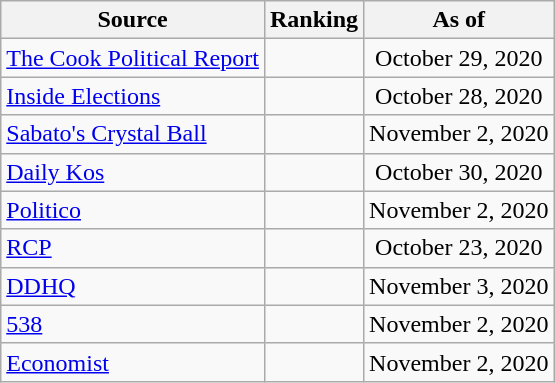<table class="wikitable" style="text-align:center">
<tr>
<th>Source</th>
<th>Ranking</th>
<th>As of</th>
</tr>
<tr>
<td align=left><a href='#'>The Cook Political Report</a></td>
<td></td>
<td>October 29, 2020</td>
</tr>
<tr>
<td align=left><a href='#'>Inside Elections</a></td>
<td></td>
<td>October 28, 2020</td>
</tr>
<tr>
<td align=left><a href='#'>Sabato's Crystal Ball</a></td>
<td></td>
<td>November 2, 2020</td>
</tr>
<tr>
<td align="left"><a href='#'>Daily Kos</a></td>
<td></td>
<td>October 30, 2020</td>
</tr>
<tr>
<td align="left"><a href='#'>Politico</a></td>
<td></td>
<td>November 2, 2020</td>
</tr>
<tr>
<td align="left"><a href='#'>RCP</a></td>
<td></td>
<td>October 23, 2020</td>
</tr>
<tr>
<td align="left"><a href='#'>DDHQ</a></td>
<td></td>
<td>November 3, 2020</td>
</tr>
<tr>
<td align="left"><a href='#'>538</a></td>
<td></td>
<td>November 2, 2020</td>
</tr>
<tr>
<td align="left"><a href='#'>Economist</a></td>
<td></td>
<td>November 2, 2020</td>
</tr>
</table>
